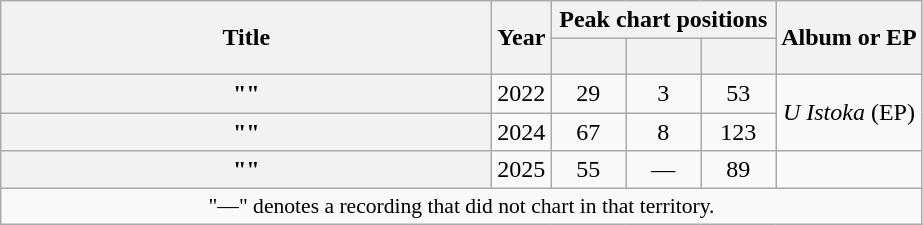<table class="wikitable plainrowheaders" style="text-align:center;">
<tr>
<th scope="col" rowspan="2" style="width:20em;">Title</th>
<th scope="col" rowspan="2" style="width:1em;">Year</th>
<th colspan="3">Peak chart positions</th>
<th scope="col" rowspan="2">Album or EP</th>
</tr>
<tr>
<th scope="col" style="width:3em;font-size:90%;"><a href='#'></a><br></th>
<th scope="col" style="width:3em;font-size:90%;"><a href='#'></a><br></th>
<th scope="col" style="width:3em;font-size:90%;"><a href='#'></a><br></th>
</tr>
<tr>
<th scope="row">""</th>
<td>2022</td>
<td>29</td>
<td>3</td>
<td>53</td>
<td rowspan="2"><em>U Istoka</em> (EP)</td>
</tr>
<tr>
<th scope="row">""</th>
<td>2024</td>
<td>67</td>
<td>8</td>
<td>123</td>
</tr>
<tr>
<th scope="row">""</th>
<td>2025</td>
<td>55</td>
<td>—</td>
<td>89</td>
<td></td>
</tr>
<tr>
<td colspan="6" style="font-size:90%">"—" denotes a recording that did not chart in that territory.</td>
</tr>
</table>
